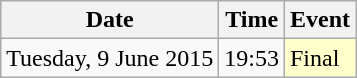<table class="wikitable">
<tr>
<th>Date</th>
<th>Time</th>
<th>Event</th>
</tr>
<tr>
<td>Tuesday, 9 June 2015</td>
<td>19:53</td>
<td bgcolor=ffffcc>Final</td>
</tr>
</table>
